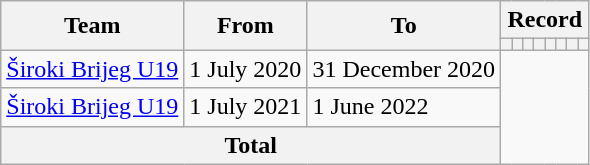<table class="wikitable" tyle="text-align: center">
<tr>
<th rowspan="2">Team</th>
<th rowspan="2">From</th>
<th rowspan="2">To</th>
<th colspan="8">Record</th>
</tr>
<tr>
<th></th>
<th></th>
<th></th>
<th></th>
<th></th>
<th></th>
<th></th>
<th></th>
</tr>
<tr>
<td align=left><a href='#'>Široki Brijeg U19</a></td>
<td align=left>1 July 2020</td>
<td align=left>31 December 2020<br></td>
</tr>
<tr>
<td align=left><a href='#'>Široki Brijeg U19</a></td>
<td align=left>1 July 2021</td>
<td align=left>1 June 2022<br></td>
</tr>
<tr>
<th colspan="3">Total<br></th>
</tr>
</table>
